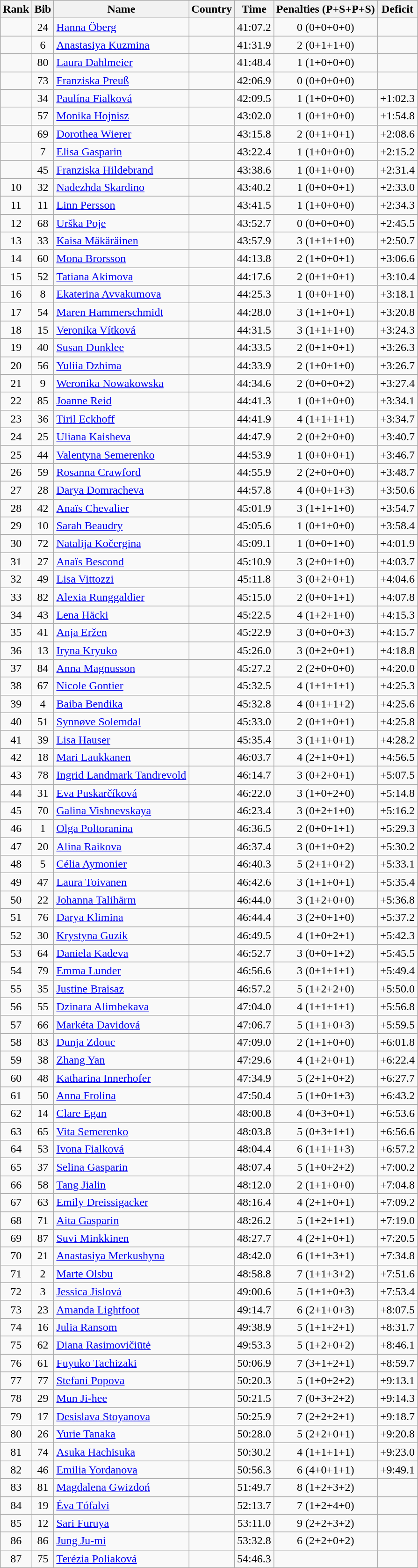<table class="wikitable sortable" style="text-align:center">
<tr>
<th>Rank</th>
<th>Bib</th>
<th>Name</th>
<th>Country</th>
<th>Time</th>
<th>Penalties (P+S+P+S)</th>
<th>Deficit</th>
</tr>
<tr>
<td></td>
<td>24</td>
<td align=left><a href='#'>Hanna Öberg</a></td>
<td align=left></td>
<td>41:07.2</td>
<td>0 (0+0+0+0)</td>
<td></td>
</tr>
<tr>
<td></td>
<td>6</td>
<td align=left><a href='#'>Anastasiya Kuzmina</a></td>
<td align=left></td>
<td>41:31.9</td>
<td>2 (0+1+1+0)</td>
<td></td>
</tr>
<tr>
<td></td>
<td>80</td>
<td align=left><a href='#'>Laura Dahlmeier</a></td>
<td align=left></td>
<td>41:48.4</td>
<td>1 (1+0+0+0)</td>
<td></td>
</tr>
<tr>
<td></td>
<td>73</td>
<td align=left><a href='#'>Franziska Preuß</a></td>
<td align=left></td>
<td>42:06.9</td>
<td>0 (0+0+0+0)</td>
<td></td>
</tr>
<tr>
<td></td>
<td>34</td>
<td align=left><a href='#'>Paulína Fialková</a></td>
<td align=left></td>
<td>42:09.5</td>
<td>1 (1+0+0+0)</td>
<td>+1:02.3</td>
</tr>
<tr>
<td></td>
<td>57</td>
<td align=left><a href='#'>Monika Hojnisz</a></td>
<td align=left></td>
<td>43:02.0</td>
<td>1 (0+1+0+0)</td>
<td>+1:54.8</td>
</tr>
<tr>
<td></td>
<td>69</td>
<td align=left><a href='#'>Dorothea Wierer</a></td>
<td align=left></td>
<td>43:15.8</td>
<td>2 (0+1+0+1)</td>
<td>+2:08.6</td>
</tr>
<tr>
<td></td>
<td>7</td>
<td align=left><a href='#'>Elisa Gasparin</a></td>
<td align=left></td>
<td>43:22.4</td>
<td>1 (1+0+0+0)</td>
<td>+2:15.2</td>
</tr>
<tr>
<td></td>
<td>45</td>
<td align=left><a href='#'>Franziska Hildebrand</a></td>
<td align=left></td>
<td>43:38.6</td>
<td>1 (0+1+0+0)</td>
<td>+2:31.4</td>
</tr>
<tr>
<td>10</td>
<td>32</td>
<td align=left><a href='#'>Nadezhda Skardino</a></td>
<td align=left></td>
<td>43:40.2</td>
<td>1 (0+0+0+1)</td>
<td>+2:33.0</td>
</tr>
<tr>
<td>11</td>
<td>11</td>
<td align=left><a href='#'>Linn Persson</a></td>
<td align=left></td>
<td>43:41.5</td>
<td>1 (1+0+0+0)</td>
<td>+2:34.3</td>
</tr>
<tr>
<td>12</td>
<td>68</td>
<td align=left><a href='#'>Urška Poje</a></td>
<td align=left></td>
<td>43:52.7</td>
<td>0 (0+0+0+0)</td>
<td>+2:45.5</td>
</tr>
<tr>
<td>13</td>
<td>33</td>
<td align=left><a href='#'>Kaisa Mäkäräinen</a></td>
<td align=left></td>
<td>43:57.9</td>
<td>3 (1+1+1+0)</td>
<td>+2:50.7</td>
</tr>
<tr>
<td>14</td>
<td>60</td>
<td align=left><a href='#'>Mona Brorsson</a></td>
<td align=left></td>
<td>44:13.8</td>
<td>2 (1+0+0+1)</td>
<td>+3:06.6</td>
</tr>
<tr>
<td>15</td>
<td>52</td>
<td align=left><a href='#'>Tatiana Akimova</a></td>
<td align=left></td>
<td>44:17.6</td>
<td>2 (0+1+0+1)</td>
<td>+3:10.4</td>
</tr>
<tr>
<td>16</td>
<td>8</td>
<td align=left><a href='#'>Ekaterina Avvakumova</a></td>
<td align=left></td>
<td>44:25.3</td>
<td>1 (0+0+1+0)</td>
<td>+3:18.1</td>
</tr>
<tr>
<td>17</td>
<td>54</td>
<td align=left><a href='#'>Maren Hammerschmidt</a></td>
<td align=left></td>
<td>44:28.0</td>
<td>3 (1+1+0+1)</td>
<td>+3:20.8</td>
</tr>
<tr>
<td>18</td>
<td>15</td>
<td align=left><a href='#'>Veronika Vítková</a></td>
<td align=left></td>
<td>44:31.5</td>
<td>3 (1+1+1+0)</td>
<td>+3:24.3</td>
</tr>
<tr>
<td>19</td>
<td>40</td>
<td align=left><a href='#'>Susan Dunklee</a></td>
<td align=left></td>
<td>44:33.5</td>
<td>2 (0+1+0+1)</td>
<td>+3:26.3</td>
</tr>
<tr>
<td>20</td>
<td>56</td>
<td align=left><a href='#'>Yuliia Dzhima</a></td>
<td align=left></td>
<td>44:33.9</td>
<td>2 (1+0+1+0)</td>
<td>+3:26.7</td>
</tr>
<tr>
<td>21</td>
<td>9</td>
<td align=left><a href='#'>Weronika Nowakowska</a></td>
<td align=left></td>
<td>44:34.6</td>
<td>2 (0+0+0+2)</td>
<td>+3:27.4</td>
</tr>
<tr>
<td>22</td>
<td>85</td>
<td align=left><a href='#'>Joanne Reid</a></td>
<td align=left></td>
<td>44:41.3</td>
<td>1 (0+1+0+0)</td>
<td>+3:34.1</td>
</tr>
<tr>
<td>23</td>
<td>36</td>
<td align=left><a href='#'>Tiril Eckhoff</a></td>
<td align=left></td>
<td>44:41.9</td>
<td>4 (1+1+1+1)</td>
<td>+3:34.7</td>
</tr>
<tr>
<td>24</td>
<td>25</td>
<td align=left><a href='#'>Uliana Kaisheva</a></td>
<td align=left></td>
<td>44:47.9</td>
<td>2 (0+2+0+0)</td>
<td>+3:40.7</td>
</tr>
<tr>
<td>25</td>
<td>44</td>
<td align=left><a href='#'>Valentyna Semerenko</a></td>
<td align=left></td>
<td>44:53.9</td>
<td>1 (0+0+0+1)</td>
<td>+3:46.7</td>
</tr>
<tr>
<td>26</td>
<td>59</td>
<td align=left><a href='#'>Rosanna Crawford</a></td>
<td align=left></td>
<td>44:55.9</td>
<td>2 (2+0+0+0)</td>
<td>+3:48.7</td>
</tr>
<tr>
<td>27</td>
<td>28</td>
<td align=left><a href='#'>Darya Domracheva</a></td>
<td align=left></td>
<td>44:57.8</td>
<td>4 (0+0+1+3)</td>
<td>+3:50.6</td>
</tr>
<tr>
<td>28</td>
<td>42</td>
<td align=left><a href='#'>Anaïs Chevalier</a></td>
<td align=left></td>
<td>45:01.9</td>
<td>3 (1+1+1+0)</td>
<td>+3:54.7</td>
</tr>
<tr>
<td>29</td>
<td>10</td>
<td align=left><a href='#'>Sarah Beaudry</a></td>
<td align=left></td>
<td>45:05.6</td>
<td>1 (0+1+0+0)</td>
<td>+3:58.4</td>
</tr>
<tr>
<td>30</td>
<td>72</td>
<td align=left><a href='#'>Natalija Kočergina</a></td>
<td align=left></td>
<td>45:09.1</td>
<td>1 (0+0+1+0)</td>
<td>+4:01.9</td>
</tr>
<tr>
<td>31</td>
<td>27</td>
<td align=left><a href='#'>Anaïs Bescond</a></td>
<td align=left></td>
<td>45:10.9</td>
<td>3 (2+0+1+0)</td>
<td>+4:03.7</td>
</tr>
<tr>
<td>32</td>
<td>49</td>
<td align=left><a href='#'>Lisa Vittozzi</a></td>
<td align=left></td>
<td>45:11.8</td>
<td>3 (0+2+0+1)</td>
<td>+4:04.6</td>
</tr>
<tr>
<td>33</td>
<td>82</td>
<td align=left><a href='#'>Alexia Runggaldier</a></td>
<td align=left></td>
<td>45:15.0</td>
<td>2 (0+0+1+1)</td>
<td>+4:07.8</td>
</tr>
<tr>
<td>34</td>
<td>43</td>
<td align=left><a href='#'>Lena Häcki</a></td>
<td align=left></td>
<td>45:22.5</td>
<td>4 (1+2+1+0)</td>
<td>+4:15.3</td>
</tr>
<tr>
<td>35</td>
<td>41</td>
<td align=left><a href='#'>Anja Eržen</a></td>
<td align=left></td>
<td>45:22.9</td>
<td>3 (0+0+0+3)</td>
<td>+4:15.7</td>
</tr>
<tr>
<td>36</td>
<td>13</td>
<td align=left><a href='#'>Iryna Kryuko</a></td>
<td align=left></td>
<td>45:26.0</td>
<td>3 (0+2+0+1)</td>
<td>+4:18.8</td>
</tr>
<tr>
<td>37</td>
<td>84</td>
<td align=left><a href='#'>Anna Magnusson</a></td>
<td align=left></td>
<td>45:27.2</td>
<td>2 (2+0+0+0)</td>
<td>+4:20.0</td>
</tr>
<tr>
<td>38</td>
<td>67</td>
<td align=left><a href='#'>Nicole Gontier</a></td>
<td align=left></td>
<td>45:32.5</td>
<td>4 (1+1+1+1)</td>
<td>+4:25.3</td>
</tr>
<tr>
<td>39</td>
<td>4</td>
<td align=left><a href='#'>Baiba Bendika</a></td>
<td align=left></td>
<td>45:32.8</td>
<td>4 (0+1+1+2)</td>
<td>+4:25.6</td>
</tr>
<tr>
<td>40</td>
<td>51</td>
<td align=left><a href='#'>Synnøve Solemdal</a></td>
<td align=left></td>
<td>45:33.0</td>
<td>2 (0+1+0+1)</td>
<td>+4:25.8</td>
</tr>
<tr>
<td>41</td>
<td>39</td>
<td align=left><a href='#'>Lisa Hauser</a></td>
<td align=left></td>
<td>45:35.4</td>
<td>3 (1+1+0+1)</td>
<td>+4:28.2</td>
</tr>
<tr>
<td>42</td>
<td>18</td>
<td align=left><a href='#'>Mari Laukkanen</a></td>
<td align=left></td>
<td>46:03.7</td>
<td>4 (2+1+0+1)</td>
<td>+4:56.5</td>
</tr>
<tr>
<td>43</td>
<td>78</td>
<td align=left><a href='#'>Ingrid Landmark Tandrevold</a></td>
<td align=left></td>
<td>46:14.7</td>
<td>3 (0+2+0+1)</td>
<td>+5:07.5</td>
</tr>
<tr>
<td>44</td>
<td>31</td>
<td align=left><a href='#'>Eva Puskarčíková</a></td>
<td align=left></td>
<td>46:22.0</td>
<td>3 (1+0+2+0)</td>
<td>+5:14.8</td>
</tr>
<tr>
<td>45</td>
<td>70</td>
<td align=left><a href='#'>Galina Vishnevskaya</a></td>
<td align=left></td>
<td>46:23.4</td>
<td>3 (0+2+1+0)</td>
<td>+5:16.2</td>
</tr>
<tr>
<td>46</td>
<td>1</td>
<td align=left><a href='#'>Olga Poltoranina</a></td>
<td align=left></td>
<td>46:36.5</td>
<td>2 (0+0+1+1)</td>
<td>+5:29.3</td>
</tr>
<tr>
<td>47</td>
<td>20</td>
<td align=left><a href='#'>Alina Raikova</a></td>
<td align=left></td>
<td>46:37.4</td>
<td>3 (0+1+0+2)</td>
<td>+5:30.2</td>
</tr>
<tr>
<td>48</td>
<td>5</td>
<td align=left><a href='#'>Célia Aymonier</a></td>
<td align=left></td>
<td>46:40.3</td>
<td>5 (2+1+0+2)</td>
<td>+5:33.1</td>
</tr>
<tr>
<td>49</td>
<td>47</td>
<td align=left><a href='#'>Laura Toivanen</a></td>
<td align=left></td>
<td>46:42.6</td>
<td>3 (1+1+0+1)</td>
<td>+5:35.4</td>
</tr>
<tr>
<td>50</td>
<td>22</td>
<td align=left><a href='#'>Johanna Talihärm</a></td>
<td align=left></td>
<td>46:44.0</td>
<td>3 (1+2+0+0)</td>
<td>+5:36.8</td>
</tr>
<tr>
<td>51</td>
<td>76</td>
<td align=left><a href='#'>Darya Klimina</a></td>
<td align=left></td>
<td>46:44.4</td>
<td>3 (2+0+1+0)</td>
<td>+5:37.2</td>
</tr>
<tr>
<td>52</td>
<td>30</td>
<td align=left><a href='#'>Krystyna Guzik</a></td>
<td align=left></td>
<td>46:49.5</td>
<td>4 (1+0+2+1)</td>
<td>+5:42.3</td>
</tr>
<tr>
<td>53</td>
<td>64</td>
<td align=left><a href='#'>Daniela Kadeva</a></td>
<td align=left></td>
<td>46:52.7</td>
<td>3 (0+0+1+2)</td>
<td>+5:45.5</td>
</tr>
<tr>
<td>54</td>
<td>79</td>
<td align=left><a href='#'>Emma Lunder</a></td>
<td align=left></td>
<td>46:56.6</td>
<td>3 (0+1+1+1)</td>
<td>+5:49.4</td>
</tr>
<tr>
<td>55</td>
<td>35</td>
<td align=left><a href='#'>Justine Braisaz</a></td>
<td align=left></td>
<td>46:57.2</td>
<td>5 (1+2+2+0)</td>
<td>+5:50.0</td>
</tr>
<tr>
<td>56</td>
<td>55</td>
<td align=left><a href='#'>Dzinara Alimbekava</a></td>
<td align=left></td>
<td>47:04.0</td>
<td>4 (1+1+1+1)</td>
<td>+5:56.8</td>
</tr>
<tr>
<td>57</td>
<td>66</td>
<td align=left><a href='#'>Markéta Davidová</a></td>
<td align=left></td>
<td>47:06.7</td>
<td>5 (1+1+0+3)</td>
<td>+5:59.5</td>
</tr>
<tr>
<td>58</td>
<td>83</td>
<td align=left><a href='#'>Dunja Zdouc</a></td>
<td align=left></td>
<td>47:09.0</td>
<td>2 (1+1+0+0)</td>
<td>+6:01.8</td>
</tr>
<tr>
<td>59</td>
<td>38</td>
<td align=left><a href='#'>Zhang Yan</a></td>
<td align=left></td>
<td>47:29.6</td>
<td>4 (1+2+0+1)</td>
<td>+6:22.4</td>
</tr>
<tr>
<td>60</td>
<td>48</td>
<td align=left><a href='#'>Katharina Innerhofer</a></td>
<td align=left></td>
<td>47:34.9</td>
<td>5 (2+1+0+2)</td>
<td>+6:27.7</td>
</tr>
<tr>
<td>61</td>
<td>50</td>
<td align=left><a href='#'>Anna Frolina</a></td>
<td align=left></td>
<td>47:50.4</td>
<td>5 (1+0+1+3)</td>
<td>+6:43.2</td>
</tr>
<tr>
<td>62</td>
<td>14</td>
<td align=left><a href='#'>Clare Egan</a></td>
<td align=left></td>
<td>48:00.8</td>
<td>4 (0+3+0+1)</td>
<td>+6:53.6</td>
</tr>
<tr>
<td>63</td>
<td>65</td>
<td align=left><a href='#'>Vita Semerenko</a></td>
<td align=left></td>
<td>48:03.8</td>
<td>5 (0+3+1+1)</td>
<td>+6:56.6</td>
</tr>
<tr>
<td>64</td>
<td>53</td>
<td align=left><a href='#'>Ivona Fialková</a></td>
<td align=left></td>
<td>48:04.4</td>
<td>6 (1+1+1+3)</td>
<td>+6:57.2</td>
</tr>
<tr>
<td>65</td>
<td>37</td>
<td align=left><a href='#'>Selina Gasparin</a></td>
<td align=left></td>
<td>48:07.4</td>
<td>5 (1+0+2+2)</td>
<td>+7:00.2</td>
</tr>
<tr>
<td>66</td>
<td>58</td>
<td align=left><a href='#'>Tang Jialin</a></td>
<td align=left></td>
<td>48:12.0</td>
<td>2 (1+1+0+0)</td>
<td>+7:04.8</td>
</tr>
<tr>
<td>67</td>
<td>63</td>
<td align=left><a href='#'>Emily Dreissigacker</a></td>
<td align=left></td>
<td>48:16.4</td>
<td>4 (2+1+0+1)</td>
<td>+7:09.2</td>
</tr>
<tr>
<td>68</td>
<td>71</td>
<td align=left><a href='#'>Aita Gasparin</a></td>
<td align=left></td>
<td>48:26.2</td>
<td>5 (1+2+1+1)</td>
<td>+7:19.0</td>
</tr>
<tr>
<td>69</td>
<td>87</td>
<td align=left><a href='#'>Suvi Minkkinen</a></td>
<td align=left></td>
<td>48:27.7</td>
<td>4 (2+1+0+1)</td>
<td>+7:20.5</td>
</tr>
<tr>
<td>70</td>
<td>21</td>
<td align=left><a href='#'>Anastasiya Merkushyna</a></td>
<td align=left></td>
<td>48:42.0</td>
<td>6 (1+1+3+1)</td>
<td>+7:34.8</td>
</tr>
<tr>
<td>71</td>
<td>2</td>
<td align=left><a href='#'>Marte Olsbu</a></td>
<td align=left></td>
<td>48:58.8</td>
<td>7 (1+1+3+2)</td>
<td>+7:51.6</td>
</tr>
<tr>
<td>72</td>
<td>3</td>
<td align=left><a href='#'>Jessica Jislová</a></td>
<td align=left></td>
<td>49:00.6</td>
<td>5 (1+1+0+3)</td>
<td>+7:53.4</td>
</tr>
<tr>
<td>73</td>
<td>23</td>
<td align=left><a href='#'>Amanda Lightfoot</a></td>
<td align=left></td>
<td>49:14.7</td>
<td>6 (2+1+0+3)</td>
<td>+8:07.5</td>
</tr>
<tr>
<td>74</td>
<td>16</td>
<td align=left><a href='#'>Julia Ransom</a></td>
<td align=left></td>
<td>49:38.9</td>
<td>5 (1+1+2+1)</td>
<td>+8:31.7</td>
</tr>
<tr>
<td>75</td>
<td>62</td>
<td align=left><a href='#'>Diana Rasimovičiūtė</a></td>
<td align=left></td>
<td>49:53.3</td>
<td>5 (1+2+0+2)</td>
<td>+8:46.1</td>
</tr>
<tr>
<td>76</td>
<td>61</td>
<td align=left><a href='#'>Fuyuko Tachizaki</a></td>
<td align=left></td>
<td>50:06.9</td>
<td>7 (3+1+2+1)</td>
<td>+8:59.7</td>
</tr>
<tr>
<td>77</td>
<td>77</td>
<td align=left><a href='#'>Stefani Popova</a></td>
<td align=left></td>
<td>50:20.3</td>
<td>5 (1+0+2+2)</td>
<td>+9:13.1</td>
</tr>
<tr>
<td>78</td>
<td>29</td>
<td align=left><a href='#'>Mun Ji-hee</a></td>
<td align=left></td>
<td>50:21.5</td>
<td>7 (0+3+2+2)</td>
<td>+9:14.3</td>
</tr>
<tr>
<td>79</td>
<td>17</td>
<td align=left><a href='#'>Desislava Stoyanova</a></td>
<td align=left></td>
<td>50:25.9</td>
<td>7 (2+2+2+1)</td>
<td>+9:18.7</td>
</tr>
<tr>
<td>80</td>
<td>26</td>
<td align=left><a href='#'>Yurie Tanaka</a></td>
<td align=left></td>
<td>50:28.0</td>
<td>5 (2+2+0+1)</td>
<td>+9:20.8</td>
</tr>
<tr>
<td>81</td>
<td>74</td>
<td align=left><a href='#'>Asuka Hachisuka</a></td>
<td align=left></td>
<td>50:30.2</td>
<td>4 (1+1+1+1)</td>
<td>+9:23.0</td>
</tr>
<tr>
<td>82</td>
<td>46</td>
<td align=left><a href='#'>Emilia Yordanova</a></td>
<td align=left></td>
<td>50:56.3</td>
<td>6 (4+0+1+1)</td>
<td>+9:49.1</td>
</tr>
<tr>
<td>83</td>
<td>81</td>
<td align=left><a href='#'>Magdalena Gwizdoń</a></td>
<td align=left></td>
<td>51:49.7</td>
<td>8 (1+2+3+2)</td>
<td></td>
</tr>
<tr>
<td>84</td>
<td>19</td>
<td align=left><a href='#'>Éva Tófalvi</a></td>
<td align=left></td>
<td>52:13.7</td>
<td>7 (1+2+4+0)</td>
<td></td>
</tr>
<tr>
<td>85</td>
<td>12</td>
<td align=left><a href='#'>Sari Furuya</a></td>
<td align=left></td>
<td>53:11.0</td>
<td>9 (2+2+3+2)</td>
<td></td>
</tr>
<tr>
<td>86</td>
<td>86</td>
<td align=left><a href='#'>Jung Ju-mi</a></td>
<td align=left></td>
<td>53:32.8</td>
<td>6 (2+2+0+2)</td>
<td></td>
</tr>
<tr>
<td>87</td>
<td>75</td>
<td align=left><a href='#'>Terézia Poliaková</a></td>
<td align=left></td>
<td>54:46.3</td>
<td></td>
<td></td>
</tr>
</table>
